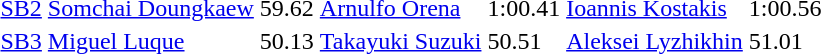<table>
<tr>
<td><a href='#'>SB2</a></td>
<td><a href='#'>Somchai Doungkaew</a><br></td>
<td>59.62</td>
<td><a href='#'>Arnulfo Orena</a><br></td>
<td>1:00.41</td>
<td><a href='#'>Ioannis Kostakis</a><br></td>
<td>1:00.56</td>
</tr>
<tr>
<td><a href='#'>SB3</a></td>
<td><a href='#'>Miguel Luque</a><br></td>
<td>50.13</td>
<td><a href='#'>Takayuki Suzuki</a><br></td>
<td>50.51</td>
<td><a href='#'>Aleksei Lyzhikhin</a><br></td>
<td>51.01</td>
</tr>
</table>
